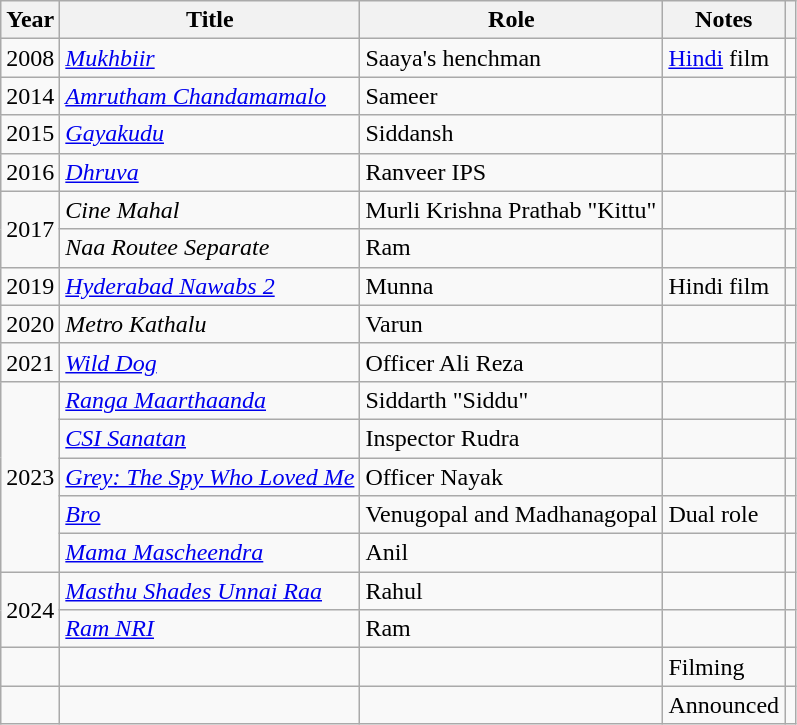<table -| class="wikitable sortable">
<tr>
<th>Year</th>
<th>Title</th>
<th>Role</th>
<th>Notes</th>
<th class="sortable"></th>
</tr>
<tr>
<td>2008</td>
<td><em><a href='#'>Mukhbiir</a></em></td>
<td>Saaya's henchman</td>
<td><a href='#'>Hindi</a> film</td>
<td></td>
</tr>
<tr>
<td>2014</td>
<td><em><a href='#'>Amrutham Chandamamalo</a></em></td>
<td>Sameer</td>
<td></td>
<td></td>
</tr>
<tr>
<td>2015</td>
<td><em><a href='#'>Gayakudu</a></em></td>
<td>Siddansh</td>
<td></td>
<td></td>
</tr>
<tr>
<td>2016</td>
<td><em><a href='#'>Dhruva</a></em></td>
<td>Ranveer IPS</td>
<td></td>
<td></td>
</tr>
<tr>
<td rowspan="2">2017</td>
<td><em>Cine Mahal</em></td>
<td>Murli Krishna Prathab "Kittu"</td>
<td></td>
<td></td>
</tr>
<tr>
<td><em>Naa Routee Separate</em></td>
<td>Ram</td>
<td></td>
<td></td>
</tr>
<tr>
<td>2019</td>
<td><em><a href='#'>Hyderabad Nawabs 2</a></em></td>
<td>Munna</td>
<td>Hindi film</td>
<td></td>
</tr>
<tr>
<td>2020</td>
<td><em>Metro Kathalu</em></td>
<td>Varun</td>
<td></td>
<td></td>
</tr>
<tr>
<td>2021</td>
<td><a href='#'><em>Wild Dog</em></a></td>
<td>Officer Ali Reza</td>
<td></td>
<td></td>
</tr>
<tr>
<td rowspan="5">2023</td>
<td><em><a href='#'>Ranga Maarthaanda</a></em></td>
<td>Siddarth "Siddu"</td>
<td></td>
<td></td>
</tr>
<tr>
<td><em><a href='#'>CSI Sanatan</a></em></td>
<td>Inspector Rudra</td>
<td></td>
<td></td>
</tr>
<tr>
<td><em><a href='#'>Grey: The Spy Who Loved Me</a></em></td>
<td>Officer Nayak</td>
<td></td>
<td></td>
</tr>
<tr>
<td><em><a href='#'>Bro</a></em></td>
<td>Venugopal and Madhanagopal</td>
<td>Dual role</td>
<td></td>
</tr>
<tr>
<td><em><a href='#'>Mama Mascheendra</a></em></td>
<td>Anil</td>
<td></td>
<td></td>
</tr>
<tr>
<td rowspan="2">2024</td>
<td><em><a href='#'>Masthu Shades Unnai Raa</a></em></td>
<td>Rahul</td>
<td></td>
<td></td>
</tr>
<tr>
<td><em><a href='#'>Ram NRI</a></em></td>
<td>Ram</td>
<td></td>
<td></td>
</tr>
<tr>
<td></td>
<td></td>
<td></td>
<td>Filming</td>
<td></td>
</tr>
<tr>
<td></td>
<td></td>
<td></td>
<td>Announced</td>
<td></td>
</tr>
</table>
